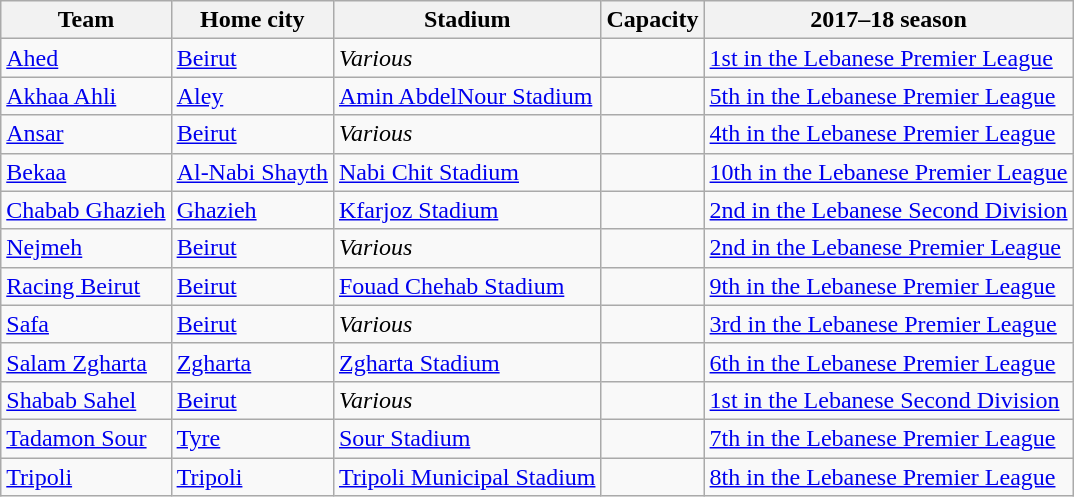<table class="wikitable sortable">
<tr>
<th>Team</th>
<th>Home city</th>
<th>Stadium</th>
<th>Capacity</th>
<th>2017–18 season</th>
</tr>
<tr>
<td><a href='#'>Ahed</a></td>
<td><a href='#'>Beirut</a></td>
<td><em>Various</em></td>
<td style="text-align:center;"></td>
<td><a href='#'>1st in the Lebanese Premier League</a></td>
</tr>
<tr>
<td><a href='#'>Akhaa Ahli</a></td>
<td><a href='#'>Aley</a></td>
<td><a href='#'>Amin AbdelNour Stadium</a></td>
<td style="text-align:center;"></td>
<td><a href='#'>5th in the Lebanese Premier League</a></td>
</tr>
<tr>
<td><a href='#'>Ansar</a></td>
<td><a href='#'>Beirut</a></td>
<td><em>Various</em></td>
<td style="text-align:center;"></td>
<td><a href='#'>4th in the Lebanese Premier League</a></td>
</tr>
<tr>
<td><a href='#'>Bekaa</a></td>
<td><a href='#'>Al-Nabi Shayth</a></td>
<td><a href='#'>Nabi Chit Stadium</a></td>
<td style="text-align:center;"></td>
<td><a href='#'>10th in the Lebanese Premier League</a></td>
</tr>
<tr>
<td><a href='#'>Chabab Ghazieh</a></td>
<td><a href='#'>Ghazieh</a></td>
<td><a href='#'>Kfarjoz Stadium</a></td>
<td style="text-align:center;"></td>
<td><a href='#'>2nd in the Lebanese Second Division</a></td>
</tr>
<tr>
<td><a href='#'>Nejmeh</a></td>
<td><a href='#'>Beirut</a></td>
<td><em>Various</em></td>
<td style="text-align:center;"></td>
<td><a href='#'>2nd in the Lebanese Premier League</a></td>
</tr>
<tr>
<td><a href='#'>Racing Beirut</a></td>
<td><a href='#'>Beirut</a></td>
<td><a href='#'>Fouad Chehab Stadium</a></td>
<td style="text-align:center;"></td>
<td><a href='#'>9th in the Lebanese Premier League</a></td>
</tr>
<tr>
<td><a href='#'>Safa</a></td>
<td><a href='#'>Beirut</a></td>
<td><em>Various</em></td>
<td style="text-align:center;"></td>
<td><a href='#'>3rd in the Lebanese Premier League</a></td>
</tr>
<tr>
<td><a href='#'>Salam Zgharta</a></td>
<td><a href='#'>Zgharta</a></td>
<td><a href='#'>Zgharta Stadium</a></td>
<td style="text-align:center;"></td>
<td><a href='#'>6th in the Lebanese Premier League</a></td>
</tr>
<tr>
<td><a href='#'>Shabab Sahel</a></td>
<td><a href='#'>Beirut</a></td>
<td><em>Various</em></td>
<td style="text-align:center;"></td>
<td><a href='#'>1st in the Lebanese Second Division</a></td>
</tr>
<tr>
<td><a href='#'>Tadamon Sour</a></td>
<td><a href='#'>Tyre</a></td>
<td><a href='#'>Sour Stadium</a></td>
<td style="text-align:center;"></td>
<td><a href='#'>7th in the Lebanese Premier League</a></td>
</tr>
<tr>
<td><a href='#'>Tripoli</a></td>
<td><a href='#'>Tripoli</a></td>
<td><a href='#'>Tripoli Municipal Stadium</a></td>
<td style="text-align:center;"></td>
<td><a href='#'>8th in the Lebanese Premier League</a></td>
</tr>
</table>
